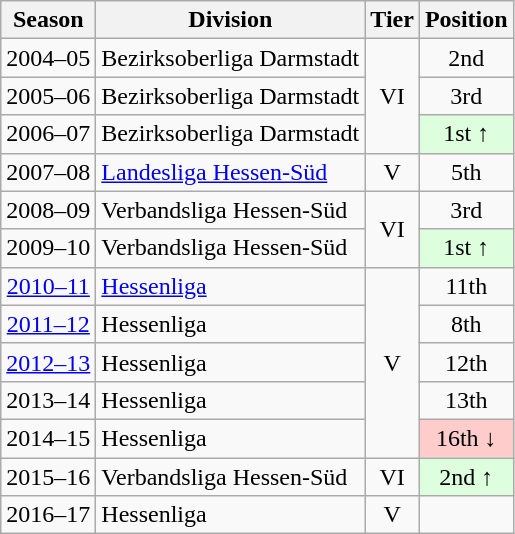<table class="wikitable">
<tr>
<th>Season</th>
<th>Division</th>
<th>Tier</th>
<th>Position</th>
</tr>
<tr align="center">
<td>2004–05</td>
<td align="left">Bezirksoberliga Darmstadt</td>
<td rowspan=3>VI</td>
<td>2nd</td>
</tr>
<tr align="center">
<td>2005–06</td>
<td align="left">Bezirksoberliga Darmstadt</td>
<td>3rd</td>
</tr>
<tr align="center">
<td>2006–07</td>
<td align="left">Bezirksoberliga Darmstadt</td>
<td style="background:#ddffdd">1st ↑</td>
</tr>
<tr align="center">
<td>2007–08</td>
<td align="left"><a href='#'>Landesliga Hessen-Süd</a></td>
<td>V</td>
<td>5th</td>
</tr>
<tr align="center">
<td>2008–09</td>
<td align="left">Verbandsliga Hessen-Süd</td>
<td rowspan=2>VI</td>
<td>3rd</td>
</tr>
<tr align="center">
<td>2009–10</td>
<td align="left">Verbandsliga Hessen-Süd</td>
<td style="background:#ddffdd">1st ↑</td>
</tr>
<tr align="center">
<td><a href='#'>2010–11</a></td>
<td align="left"><a href='#'>Hessenliga</a></td>
<td rowspan=5>V</td>
<td>11th</td>
</tr>
<tr align="center">
<td><a href='#'>2011–12</a></td>
<td align="left">Hessenliga</td>
<td>8th</td>
</tr>
<tr align="center">
<td><a href='#'>2012–13</a></td>
<td align="left">Hessenliga</td>
<td>12th</td>
</tr>
<tr align="center">
<td>2013–14</td>
<td align="left">Hessenliga</td>
<td>13th</td>
</tr>
<tr align="center">
<td>2014–15</td>
<td align="left">Hessenliga</td>
<td style="background:#ffcccc">16th ↓</td>
</tr>
<tr align="center">
<td>2015–16</td>
<td align="left">Verbandsliga Hessen-Süd</td>
<td>VI</td>
<td style="background:#ddffdd">2nd ↑</td>
</tr>
<tr align="center">
<td>2016–17</td>
<td align="left">Hessenliga</td>
<td>V</td>
<td></td>
</tr>
</table>
